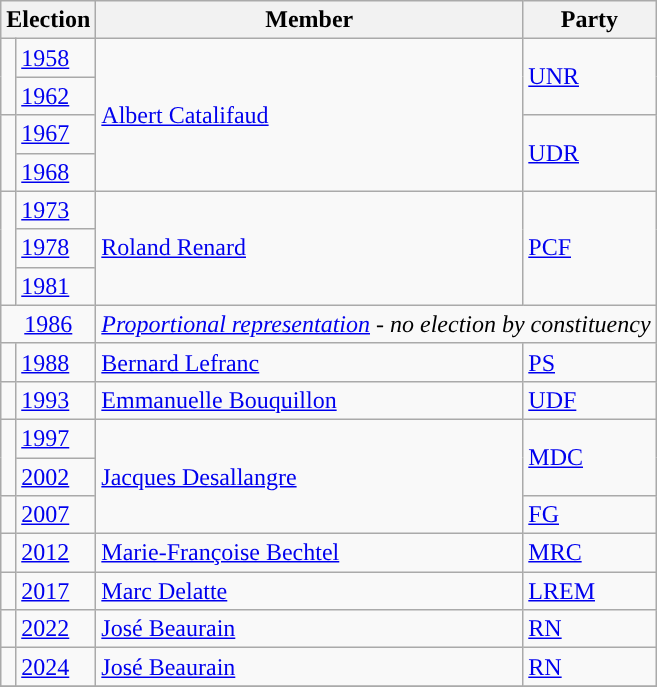<table class="wikitable">
<tr>
<th colspan="2">Election</th>
<th>Member</th>
<th>Party</th>
</tr>
<tr>
<td rowspan="2" style="background-color: "></td>
<td><a href='#'>1958</a></td>
<td rowspan="4"><a href='#'>Albert Catalifaud</a></td>
<td rowspan="2"><a href='#'>UNR</a></td>
</tr>
<tr>
<td><a href='#'>1962</a></td>
</tr>
<tr>
<td rowspan="2" style="background-color: "></td>
<td><a href='#'>1967</a></td>
<td rowspan="2"><a href='#'>UDR</a></td>
</tr>
<tr>
<td><a href='#'>1968</a></td>
</tr>
<tr>
<td rowspan="3" style="background-color: "></td>
<td><a href='#'>1973</a></td>
<td rowspan="3"><a href='#'>Roland Renard</a></td>
<td rowspan="3"><a href='#'>PCF</a></td>
</tr>
<tr>
<td><a href='#'>1978</a></td>
</tr>
<tr>
<td><a href='#'>1981</a></td>
</tr>
<tr>
<td colspan="2" align="center"><a href='#'>1986</a></td>
<td colspan="2"><em><a href='#'>Proportional representation</a> - no election by constituency</em></td>
</tr>
<tr>
<td style="color:inherit;background-color: "></td>
<td><a href='#'>1988</a></td>
<td><a href='#'>Bernard Lefranc</a></td>
<td><a href='#'>PS</a></td>
</tr>
<tr>
<td style="color:inherit;background-color: "></td>
<td><a href='#'>1993</a></td>
<td><a href='#'>Emmanuelle Bouquillon</a></td>
<td><a href='#'>UDF</a></td>
</tr>
<tr>
<td rowspan="2" style="background-color: "></td>
<td><a href='#'>1997</a></td>
<td rowspan="3"><a href='#'>Jacques Desallangre</a></td>
<td rowspan="2"><a href='#'>MDC</a></td>
</tr>
<tr>
<td><a href='#'>2002</a></td>
</tr>
<tr>
<td style="color:inherit;background-color: "></td>
<td><a href='#'>2007</a></td>
<td><a href='#'>FG</a></td>
</tr>
<tr>
<td style="color:inherit;background-color: "></td>
<td><a href='#'>2012</a></td>
<td><a href='#'>Marie-Françoise Bechtel</a></td>
<td><a href='#'>MRC</a></td>
</tr>
<tr>
<td style="color:inherit;background-color: "></td>
<td><a href='#'>2017</a></td>
<td><a href='#'>Marc Delatte</a></td>
<td><a href='#'>LREM</a></td>
</tr>
<tr>
<td rowspan=“2” style="color:inherit;background-color: "></td>
<td><a href='#'>2022</a></td>
<td><a href='#'>José Beaurain</a></td>
<td><a href='#'>RN</a></td>
</tr>
<tr>
<td rowspan=“2” style="color:inherit;background-color: "></td>
<td><a href='#'>2024</a></td>
<td><a href='#'>José Beaurain</a></td>
<td><a href='#'>RN</a></td>
</tr>
<tr>
</tr>
</table>
